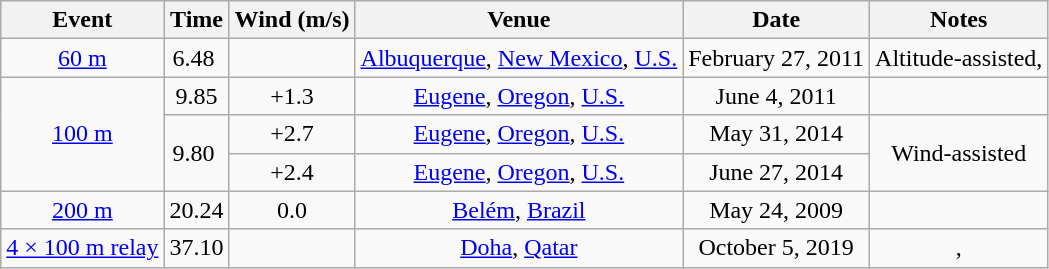<table class=wikitable style="text-align:center">
<tr>
<th>Event</th>
<th>Time</th>
<th>Wind (m/s)</th>
<th>Venue</th>
<th>Date</th>
<th>Notes</th>
</tr>
<tr>
<td><a href='#'>60&nbsp;m</a></td>
<td>6.48 </td>
<td></td>
<td><a href='#'>Albuquerque</a>, <a href='#'>New Mexico</a>, <a href='#'>U.S.</a></td>
<td>February 27, 2011</td>
<td>Altitude-assisted, </td>
</tr>
<tr>
<td rowspan=3><a href='#'>100&nbsp;m</a></td>
<td>9.85</td>
<td>+1.3</td>
<td><a href='#'>Eugene</a>, <a href='#'>Oregon</a>, <a href='#'>U.S.</a></td>
<td>June 4, 2011</td>
<td></td>
</tr>
<tr>
<td rowspan=2>9.80 </td>
<td>+2.7</td>
<td><a href='#'>Eugene</a>, <a href='#'>Oregon</a>, <a href='#'>U.S.</a></td>
<td>May 31, 2014</td>
<td rowspan=2>Wind-assisted</td>
</tr>
<tr>
<td>+2.4</td>
<td><a href='#'>Eugene</a>, <a href='#'>Oregon</a>, <a href='#'>U.S.</a></td>
<td>June 27, 2014</td>
</tr>
<tr>
<td><a href='#'>200&nbsp;m</a></td>
<td>20.24</td>
<td>0.0</td>
<td><a href='#'>Belém</a>, <a href='#'>Brazil</a></td>
<td>May 24, 2009</td>
<td></td>
</tr>
<tr>
<td><a href='#'>4 × 100&nbsp;m relay</a></td>
<td>37.10</td>
<td></td>
<td><a href='#'>Doha</a>, <a href='#'>Qatar</a></td>
<td>October 5, 2019</td>
<td>, </td>
</tr>
</table>
